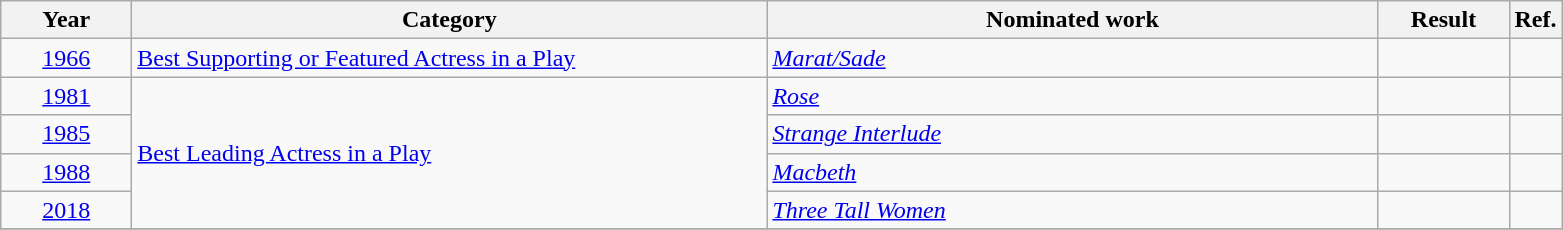<table class=wikitable>
<tr>
<th scope="col" style="width:5em;">Year</th>
<th scope="col" style="width:26em;">Category</th>
<th scope="col" style="width:25em;">Nominated work</th>
<th scope="col" style="width:5em;">Result</th>
<th>Ref.</th>
</tr>
<tr>
<td style="text-align:center;"><a href='#'>1966</a></td>
<td><a href='#'>Best Supporting or Featured Actress in a Play</a></td>
<td><em><a href='#'>Marat/Sade</a></em></td>
<td></td>
<td></td>
</tr>
<tr>
<td style="text-align:center;"><a href='#'>1981</a></td>
<td Rowspan=4><a href='#'>Best Leading Actress in a Play</a></td>
<td><em><a href='#'>Rose</a></em></td>
<td></td>
<td></td>
</tr>
<tr>
<td style="text-align:center;"><a href='#'>1985</a></td>
<td><em><a href='#'>Strange Interlude</a></em></td>
<td></td>
<td></td>
</tr>
<tr>
<td style="text-align:center;"><a href='#'>1988</a></td>
<td><em><a href='#'>Macbeth</a></em></td>
<td></td>
<td></td>
</tr>
<tr>
<td style="text-align:center;"><a href='#'>2018</a></td>
<td><em><a href='#'>Three Tall Women</a></em></td>
<td></td>
<td></td>
</tr>
<tr>
</tr>
</table>
